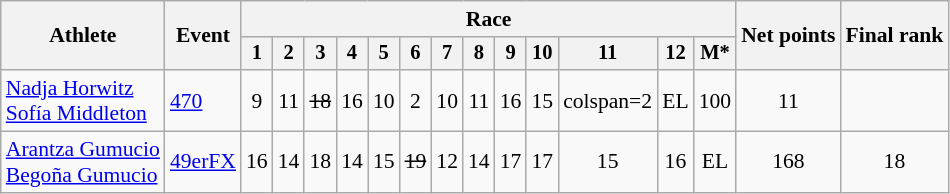<table class="wikitable" style="font-size:90%">
<tr>
<th rowspan="2">Athlete</th>
<th rowspan="2">Event</th>
<th colspan=13>Race</th>
<th rowspan=2>Net points</th>
<th rowspan=2>Final rank</th>
</tr>
<tr style="font-size:95%">
<th>1</th>
<th>2</th>
<th>3</th>
<th>4</th>
<th>5</th>
<th>6</th>
<th>7</th>
<th>8</th>
<th>9</th>
<th>10</th>
<th>11</th>
<th>12</th>
<th>M*</th>
</tr>
<tr align=center>
<td align=left><a href='#'>Nadja Horwitz</a><br><a href='#'>Sofía Middleton</a></td>
<td align=left><a href='#'>470</a></td>
<td>9</td>
<td>11</td>
<td><s>18</s></td>
<td>16</td>
<td>10</td>
<td>2</td>
<td>10</td>
<td>11</td>
<td>16</td>
<td>15</td>
<td>colspan=2 </td>
<td>EL</td>
<td>100</td>
<td>11</td>
</tr>
<tr align=center>
<td align=left><a href='#'>Arantza Gumucio</a><br><a href='#'>Begoña Gumucio</a></td>
<td align=left><a href='#'>49erFX</a></td>
<td>16</td>
<td>14</td>
<td>18</td>
<td>14</td>
<td>15</td>
<td><s>19</s></td>
<td>12</td>
<td>14</td>
<td>17</td>
<td>17</td>
<td>15</td>
<td>16</td>
<td>EL</td>
<td>168</td>
<td>18</td>
</tr>
</table>
